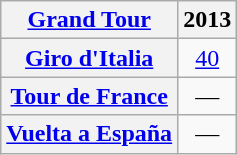<table class="wikitable plainrowheaders">
<tr>
<th scope="col"><a href='#'>Grand Tour</a></th>
<th scope="col">2013</th>
</tr>
<tr style="text-align:center;">
<th scope="row"> <a href='#'>Giro d'Italia</a></th>
<td style="text-align:center;"><a href='#'>40</a></td>
</tr>
<tr style="text-align:center;">
<th scope="row"> <a href='#'>Tour de France</a></th>
<td>—</td>
</tr>
<tr style="text-align:center;">
<th scope="row"> <a href='#'>Vuelta a España</a></th>
<td>—</td>
</tr>
</table>
